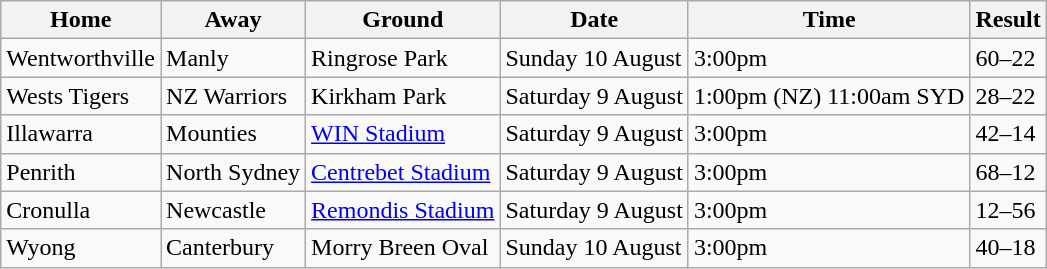<table class="wikitable">
<tr>
<th>Home</th>
<th>Away</th>
<th>Ground</th>
<th>Date</th>
<th>Time</th>
<th>Result</th>
</tr>
<tr>
<td>Wentworthville</td>
<td>Manly</td>
<td>Ringrose Park</td>
<td>Sunday 10 August</td>
<td>3:00pm</td>
<td>60–22</td>
</tr>
<tr>
<td>Wests Tigers</td>
<td>NZ Warriors</td>
<td>Kirkham Park</td>
<td>Saturday 9 August</td>
<td>1:00pm (NZ) 11:00am SYD</td>
<td>28–22</td>
</tr>
<tr>
<td>Illawarra</td>
<td>Mounties</td>
<td><a href='#'>WIN Stadium</a></td>
<td>Saturday 9 August</td>
<td>3:00pm</td>
<td>42–14</td>
</tr>
<tr>
<td>Penrith</td>
<td>North Sydney</td>
<td><a href='#'>Centrebet Stadium</a></td>
<td>Saturday 9 August</td>
<td>3:00pm</td>
<td>68–12</td>
</tr>
<tr>
<td>Cronulla</td>
<td>Newcastle</td>
<td><a href='#'>Remondis Stadium</a></td>
<td>Saturday 9 August</td>
<td>3:00pm</td>
<td>12–56</td>
</tr>
<tr>
<td>Wyong</td>
<td>Canterbury</td>
<td>Morry Breen Oval</td>
<td>Sunday 10 August</td>
<td>3:00pm</td>
<td>40–18</td>
</tr>
</table>
